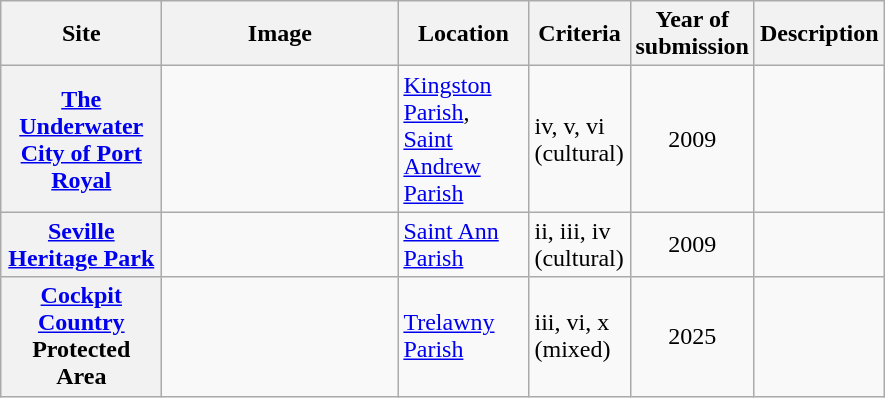<table class="wikitable sortable">
<tr>
<th style="width:100px;" scope="col">Site</th>
<th class="unsortable"  style="width:150px;" scope="col">Image</th>
<th style="width:80px;" scope="col">Location</th>
<th style="width:60px;" scope="col" data-sort-type="number">Criteria</th>
<th style="width:50px;" scope="col">Year of submission</th>
<th scope="col" class="unsortable">Description</th>
</tr>
<tr>
<th scope="row"><a href='#'>The Underwater City of Port Royal</a></th>
<td></td>
<td><a href='#'>Kingston Parish</a>, <a href='#'>Saint Andrew Parish</a></td>
<td>iv, v, vi (cultural)</td>
<td align="center">2009</td>
<td></td>
</tr>
<tr>
<th scope="row"><a href='#'>Seville Heritage Park</a></th>
<td></td>
<td><a href='#'>Saint Ann Parish</a></td>
<td>ii, iii, iv (cultural)</td>
<td align="center">2009</td>
<td></td>
</tr>
<tr>
<th scope="row"><a href='#'>Cockpit Country</a> Protected Area</th>
<td></td>
<td><a href='#'>Trelawny Parish</a></td>
<td>iii, vi, x (mixed)</td>
<td align="center">2025</td>
<td></td>
</tr>
</table>
